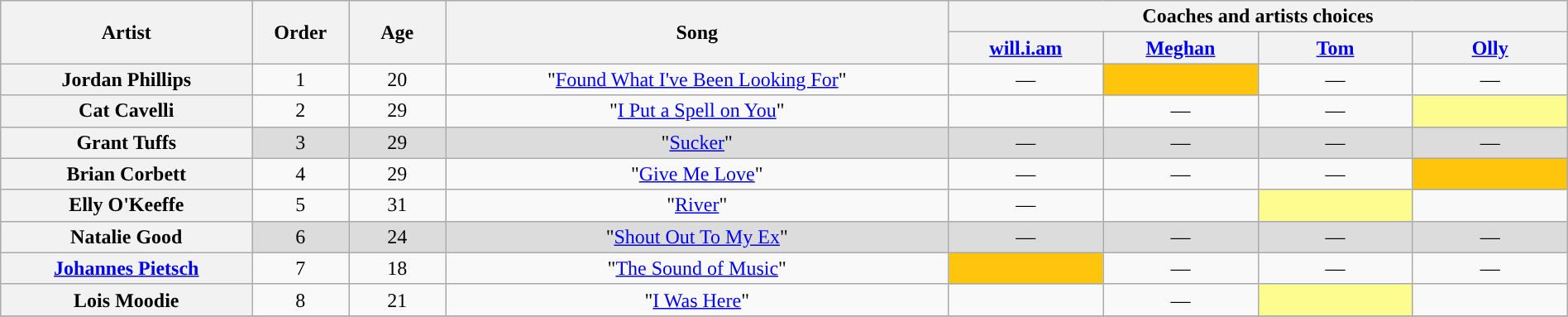<table class="wikitable" style="text-align:center; width:100%;">
<tr>
<th rowspan="2" scope="col" style="width:13%;">Artist</th>
<th rowspan="2" scope="col" style="width:05%;">Order</th>
<th rowspan="2" scope="col" style="width:05%;">Age</th>
<th rowspan="2" scope="col" style="width:26%;">Song</th>
<th colspan="4" style="width:40%;">Coaches and artists choices</th>
</tr>
<tr>
<th style="width:8%;"><a href='#'>will.i.am</a></th>
<th style="width:8%;"><a href='#'>Meghan</a></th>
<th style="width:8%;"><a href='#'>Tom</a></th>
<th style="width:8%;"><a href='#'>Olly</a></th>
</tr>
<tr>
<th scope="row">Jordan Phillips</th>
<td>1</td>
<td>20</td>
<td>"<a href='#'>Found What I've Been Looking For</a>"</td>
<td>—</td>
<td style="background:#FFC40C;text-align:center;"><strong></strong></td>
<td>—</td>
<td>—</td>
</tr>
<tr>
<th scope="row">Cat Cavelli</th>
<td>2</td>
<td>29</td>
<td>"<a href='#'>I Put a Spell on You</a>"</td>
<td><strong></strong></td>
<td>—</td>
<td>—</td>
<td style="background:#fdfc8f;"><strong></strong></td>
</tr>
<tr style="background:#DCDCDC;">
<th scope="row">Grant Tuffs</th>
<td>3</td>
<td>29</td>
<td>"<a href='#'>Sucker</a>"</td>
<td>—</td>
<td>—</td>
<td>—</td>
<td>—</td>
</tr>
<tr>
<th scope="row">Brian Corbett</th>
<td>4</td>
<td>29</td>
<td>"<a href='#'>Give Me Love</a>"</td>
<td>—</td>
<td>—</td>
<td>—</td>
<td style="background:#FFC40C;text-align:center;"><strong></strong></td>
</tr>
<tr>
<th scope="row">Elly O'Keeffe</th>
<td>5</td>
<td>31</td>
<td>"<a href='#'>River</a>"</td>
<td>—</td>
<td><strong></strong></td>
<td style="background:#fdfc8f;"><strong></strong></td>
<td><strong></strong></td>
</tr>
<tr style="background:#DCDCDC;">
<th scope="row">Natalie Good</th>
<td>6</td>
<td>24</td>
<td>"<a href='#'>Shout Out To My Ex</a>"</td>
<td>—</td>
<td>—</td>
<td>—</td>
<td>—</td>
</tr>
<tr>
<th scope="row"><a href='#'>Johannes Pietsch</a></th>
<td>7</td>
<td>18</td>
<td>"<a href='#'>The Sound of Music</a>"</td>
<td style="background:#FFC40C;text-align:center;"><strong></strong></td>
<td>—</td>
<td>—</td>
<td>—</td>
</tr>
<tr>
<th scope="row">Lois Moodie</th>
<td>8</td>
<td>21</td>
<td>"<a href='#'>I Was Here</a>"</td>
<td><strong></strong></td>
<td>—</td>
<td style="background:#fdfc8f;"><strong></strong></td>
<td><strong></strong></td>
</tr>
<tr>
</tr>
</table>
